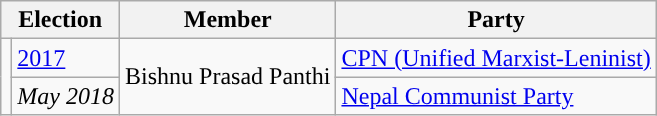<table class="wikitable">
<tr>
<th colspan="2">Election</th>
<th>Member</th>
<th>Party</th>
</tr>
<tr>
<td rowspan="2" style="background-color:"></td>
<td><a href='#'>2017</a></td>
<td rowspan="2">Bishnu Prasad Panthi</td>
<td><a href='#'>CPN (Unified Marxist-Leninist)</a></td>
</tr>
<tr>
<td><em>May 2018</em></td>
<td><a href='#'>Nepal Communist Party</a></td>
</tr>
</table>
